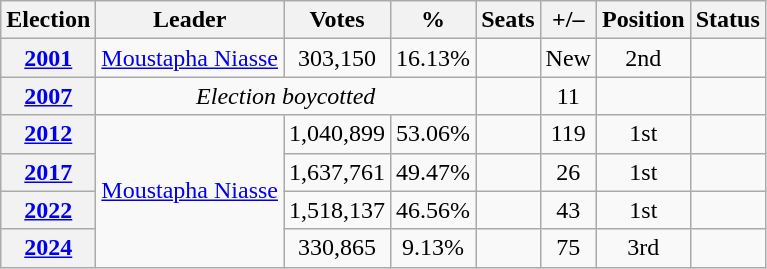<table class="wikitable" style="text-align:center">
<tr>
<th>Election</th>
<th>Leader</th>
<th>Votes</th>
<th>%</th>
<th>Seats</th>
<th>+/–</th>
<th><strong>Position</strong></th>
<th><strong>Status</strong></th>
</tr>
<tr>
<th><a href='#'>2001</a></th>
<td><a href='#'>Moustapha Niasse</a></td>
<td>303,150</td>
<td>16.13%</td>
<td></td>
<td>New</td>
<td> 2nd</td>
<td></td>
</tr>
<tr>
<th><a href='#'>2007</a></th>
<td colspan=3><em>Election boycotted</em></td>
<td></td>
<td> 11</td>
<td></td>
<td></td>
</tr>
<tr>
<th><a href='#'>2012</a></th>
<td rowspan=4><a href='#'>Moustapha Niasse</a></td>
<td>1,040,899</td>
<td>53.06%</td>
<td></td>
<td> 119</td>
<td> 1st</td>
<td><br></td>
</tr>
<tr>
<th><a href='#'>2017</a></th>
<td>1,637,761</td>
<td>49.47%</td>
<td></td>
<td> 26</td>
<td> 1st</td>
<td><br></td>
</tr>
<tr>
<th><a href='#'>2022</a></th>
<td>1,518,137</td>
<td>46.56%</td>
<td></td>
<td> 43</td>
<td> 1st</td>
<td><br></td>
</tr>
<tr>
<th><a href='#'>2024</a></th>
<td>330,865</td>
<td>9.13%</td>
<td></td>
<td> 75</td>
<td> 3rd</td>
<td></td>
</tr>
</table>
